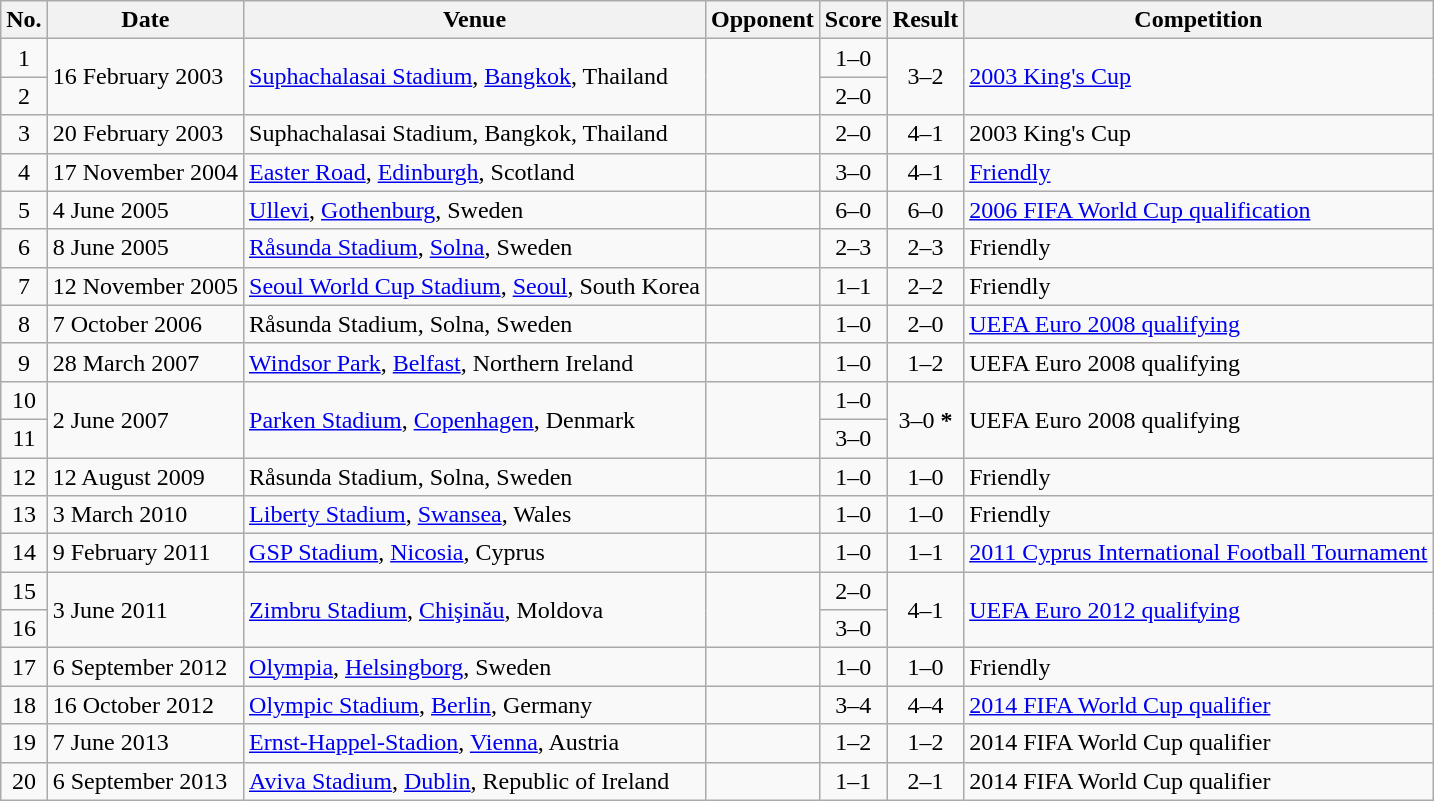<table class="wikitable sortable">
<tr>
<th scope="col">No.</th>
<th scope="col">Date</th>
<th scope="col">Venue</th>
<th scope="col">Opponent</th>
<th scope="col">Score</th>
<th scope="col">Result</th>
<th scope="col">Competition</th>
</tr>
<tr>
<td style="text-align:center">1</td>
<td rowspan="2">16 February 2003</td>
<td rowspan="2"><a href='#'>Suphachalasai Stadium</a>, <a href='#'>Bangkok</a>, Thailand</td>
<td rowspan="2"></td>
<td style="text-align:center">1–0</td>
<td rowspan="2" style="text-align:center">3–2</td>
<td rowspan="2"><a href='#'>2003 King's Cup</a></td>
</tr>
<tr>
<td style="text-align:center">2</td>
<td style="text-align:center">2–0</td>
</tr>
<tr>
<td style="text-align:center">3</td>
<td>20 February 2003</td>
<td>Suphachalasai Stadium, Bangkok, Thailand</td>
<td></td>
<td style="text-align:center">2–0</td>
<td style="text-align:center">4–1</td>
<td>2003 King's Cup</td>
</tr>
<tr>
<td style="text-align:center">4</td>
<td>17 November 2004</td>
<td><a href='#'>Easter Road</a>, <a href='#'>Edinburgh</a>, Scotland</td>
<td></td>
<td style="text-align:center">3–0</td>
<td style="text-align:center">4–1</td>
<td><a href='#'>Friendly</a></td>
</tr>
<tr>
<td style="text-align:center">5</td>
<td>4 June 2005</td>
<td><a href='#'>Ullevi</a>, <a href='#'>Gothenburg</a>, Sweden</td>
<td></td>
<td style="text-align:center">6–0</td>
<td style="text-align:center">6–0</td>
<td><a href='#'>2006 FIFA World Cup qualification</a></td>
</tr>
<tr>
<td style="text-align:center">6</td>
<td>8 June 2005</td>
<td><a href='#'>Råsunda Stadium</a>, <a href='#'>Solna</a>, Sweden</td>
<td></td>
<td style="text-align:center">2–3</td>
<td style="text-align:center">2–3</td>
<td>Friendly</td>
</tr>
<tr>
<td style="text-align:center">7</td>
<td>12 November 2005</td>
<td><a href='#'>Seoul World Cup Stadium</a>, <a href='#'>Seoul</a>, South Korea</td>
<td></td>
<td style="text-align:center">1–1</td>
<td style="text-align:center">2–2</td>
<td>Friendly</td>
</tr>
<tr>
<td style="text-align:center">8</td>
<td>7 October 2006</td>
<td>Råsunda Stadium, Solna, Sweden</td>
<td></td>
<td style="text-align:center">1–0</td>
<td style="text-align:center">2–0</td>
<td><a href='#'>UEFA Euro 2008 qualifying</a></td>
</tr>
<tr>
<td style="text-align:center">9</td>
<td>28 March 2007</td>
<td><a href='#'>Windsor Park</a>, <a href='#'>Belfast</a>, Northern Ireland</td>
<td></td>
<td style="text-align:center">1–0</td>
<td style="text-align:center">1–2</td>
<td>UEFA Euro 2008 qualifying</td>
</tr>
<tr>
<td style="text-align:center">10</td>
<td rowspan="2">2 June 2007</td>
<td rowspan="2"><a href='#'>Parken Stadium</a>, <a href='#'>Copenhagen</a>, Denmark</td>
<td rowspan="2"></td>
<td style="text-align:center">1–0</td>
<td rowspan="2" style="text-align:center">3–0 <strong>*</strong></td>
<td rowspan="2">UEFA Euro 2008 qualifying</td>
</tr>
<tr>
<td style="text-align:center">11</td>
<td style="text-align:center">3–0</td>
</tr>
<tr>
<td style="text-align:center">12</td>
<td>12 August 2009</td>
<td>Råsunda Stadium, Solna, Sweden</td>
<td></td>
<td style="text-align:center">1–0</td>
<td style="text-align:center">1–0</td>
<td>Friendly</td>
</tr>
<tr>
<td style="text-align:center">13</td>
<td>3 March 2010</td>
<td><a href='#'>Liberty Stadium</a>, <a href='#'>Swansea</a>, Wales</td>
<td></td>
<td style="text-align:center">1–0</td>
<td style="text-align:center">1–0</td>
<td>Friendly</td>
</tr>
<tr>
<td style="text-align:center">14</td>
<td>9 February 2011</td>
<td><a href='#'>GSP Stadium</a>, <a href='#'>Nicosia</a>, Cyprus</td>
<td></td>
<td style="text-align:center">1–0</td>
<td style="text-align:center">1–1</td>
<td><a href='#'>2011 Cyprus International Football Tournament</a></td>
</tr>
<tr>
<td style="text-align:center">15</td>
<td rowspan="2">3 June 2011</td>
<td rowspan="2"><a href='#'>Zimbru Stadium</a>, <a href='#'>Chişinău</a>, Moldova</td>
<td rowspan="2"></td>
<td style="text-align:center">2–0</td>
<td rowspan="2" style="text-align:center">4–1</td>
<td rowspan="2"><a href='#'>UEFA Euro 2012 qualifying</a></td>
</tr>
<tr>
<td style="text-align:center">16</td>
<td style="text-align:center">3–0</td>
</tr>
<tr>
<td style="text-align:center">17</td>
<td>6 September 2012</td>
<td><a href='#'>Olympia</a>, <a href='#'>Helsingborg</a>, Sweden</td>
<td></td>
<td style="text-align:center">1–0</td>
<td style="text-align:center">1–0</td>
<td>Friendly</td>
</tr>
<tr>
<td style="text-align:center">18</td>
<td>16 October 2012</td>
<td><a href='#'>Olympic Stadium</a>, <a href='#'>Berlin</a>, Germany</td>
<td></td>
<td style="text-align:center">3–4</td>
<td style="text-align:center">4–4</td>
<td><a href='#'>2014 FIFA World Cup qualifier</a></td>
</tr>
<tr>
<td style="text-align:center">19</td>
<td>7 June 2013</td>
<td><a href='#'>Ernst-Happel-Stadion</a>, <a href='#'>Vienna</a>, Austria</td>
<td></td>
<td style="text-align:center">1–2</td>
<td style="text-align:center">1–2</td>
<td>2014 FIFA World Cup qualifier</td>
</tr>
<tr>
<td style="text-align:center">20</td>
<td>6 September 2013</td>
<td><a href='#'>Aviva Stadium</a>, <a href='#'>Dublin</a>, Republic of Ireland</td>
<td></td>
<td style="text-align:center">1–1</td>
<td style="text-align:center">2–1</td>
<td>2014 FIFA World Cup qualifier</td>
</tr>
</table>
